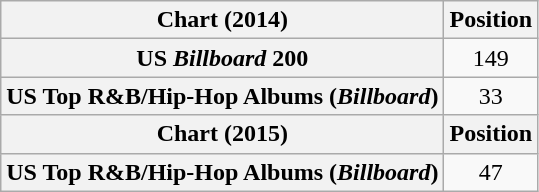<table class="wikitable plainrowheaders" style="text-align:center">
<tr>
<th scope="col">Chart (2014)</th>
<th scope="col">Position</th>
</tr>
<tr>
<th scope="row">US <em>Billboard</em> 200</th>
<td>149</td>
</tr>
<tr>
<th scope="row">US Top R&B/Hip-Hop Albums (<em>Billboard</em>)</th>
<td>33</td>
</tr>
<tr>
<th scope="col">Chart (2015)</th>
<th scope="col">Position</th>
</tr>
<tr>
<th scope="row">US Top R&B/Hip-Hop Albums (<em>Billboard</em>)</th>
<td>47</td>
</tr>
</table>
